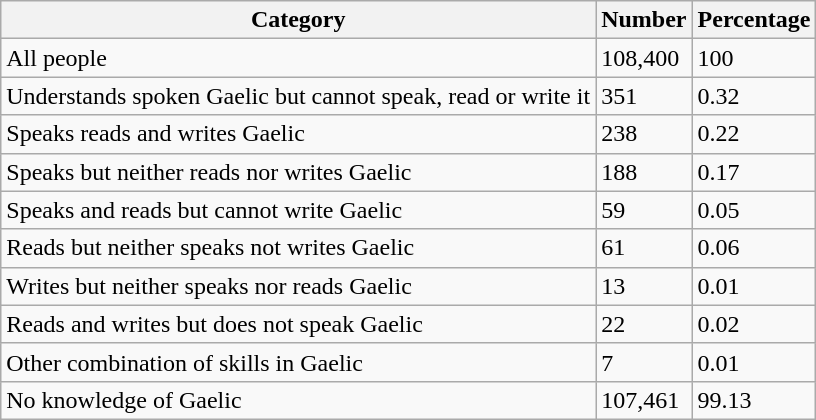<table class="wikitable">
<tr>
<th>Category</th>
<th>Number</th>
<th>Percentage</th>
</tr>
<tr>
<td>All people</td>
<td>108,400</td>
<td>100</td>
</tr>
<tr>
<td>Understands spoken Gaelic but cannot speak, read or write it</td>
<td>351</td>
<td>0.32</td>
</tr>
<tr>
<td>Speaks reads and writes Gaelic</td>
<td>238</td>
<td>0.22</td>
</tr>
<tr>
<td>Speaks but neither reads nor writes Gaelic</td>
<td>188</td>
<td>0.17</td>
</tr>
<tr>
<td>Speaks and reads but cannot write Gaelic</td>
<td>59</td>
<td>0.05</td>
</tr>
<tr>
<td>Reads but neither speaks not writes Gaelic</td>
<td>61</td>
<td>0.06</td>
</tr>
<tr>
<td>Writes but neither speaks nor reads Gaelic</td>
<td>13</td>
<td>0.01</td>
</tr>
<tr>
<td>Reads and writes but does not speak Gaelic</td>
<td>22</td>
<td>0.02</td>
</tr>
<tr>
<td>Other combination of skills in Gaelic</td>
<td>7</td>
<td>0.01</td>
</tr>
<tr>
<td>No knowledge of Gaelic</td>
<td>107,461</td>
<td>99.13</td>
</tr>
</table>
